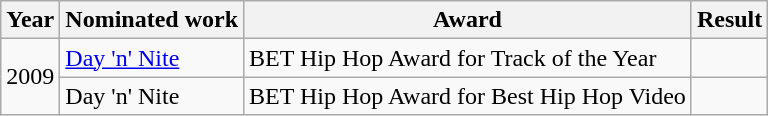<table class="wikitable">
<tr>
<th>Year</th>
<th>Nominated work</th>
<th>Award</th>
<th>Result</th>
</tr>
<tr>
<td rowspan="5">2009</td>
<td><a href='#'>Day 'n' Nite</a></td>
<td>BET Hip Hop Award for Track of the Year</td>
<td></td>
</tr>
<tr>
<td>Day 'n' Nite</td>
<td>BET Hip Hop Award for Best Hip Hop Video</td>
<td></td>
</tr>
</table>
